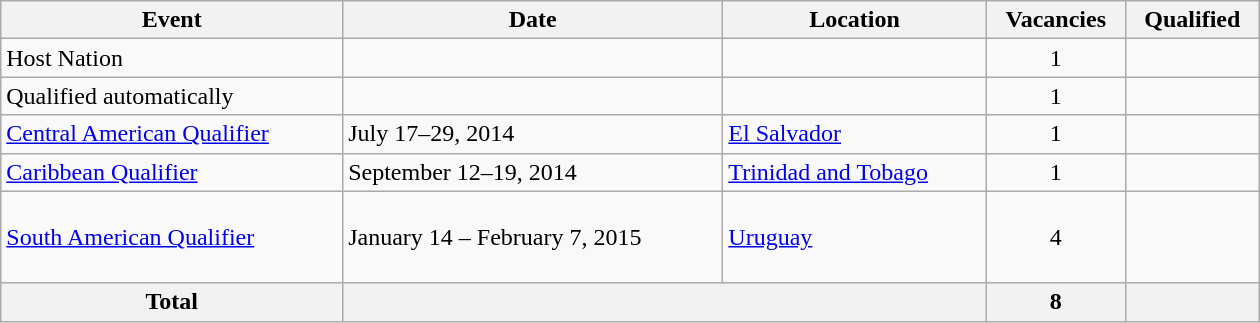<table class="wikitable" width=840>
<tr>
<th>Event</th>
<th>Date</th>
<th>Location</th>
<th>Vacancies</th>
<th>Qualified</th>
</tr>
<tr>
<td>Host Nation</td>
<td></td>
<td></td>
<td align=center>1</td>
<td></td>
</tr>
<tr>
<td>Qualified automatically</td>
<td></td>
<td></td>
<td align=center>1</td>
<td></td>
</tr>
<tr>
<td><a href='#'>Central American Qualifier</a></td>
<td>July 17–29, 2014</td>
<td> <a href='#'>El Salvador</a></td>
<td align=center>1</td>
<td></td>
</tr>
<tr>
<td><a href='#'>Caribbean Qualifier</a></td>
<td>September 12–19, 2014</td>
<td> <a href='#'>Trinidad and Tobago</a></td>
<td align=center>1</td>
<td></td>
</tr>
<tr>
<td><a href='#'>South American Qualifier</a></td>
<td>January 14 – February 7, 2015</td>
<td> <a href='#'>Uruguay</a></td>
<td align=center>4</td>
<td><br><br><br></td>
</tr>
<tr>
<th>Total</th>
<th colspan="2"></th>
<th>8</th>
<th></th>
</tr>
</table>
